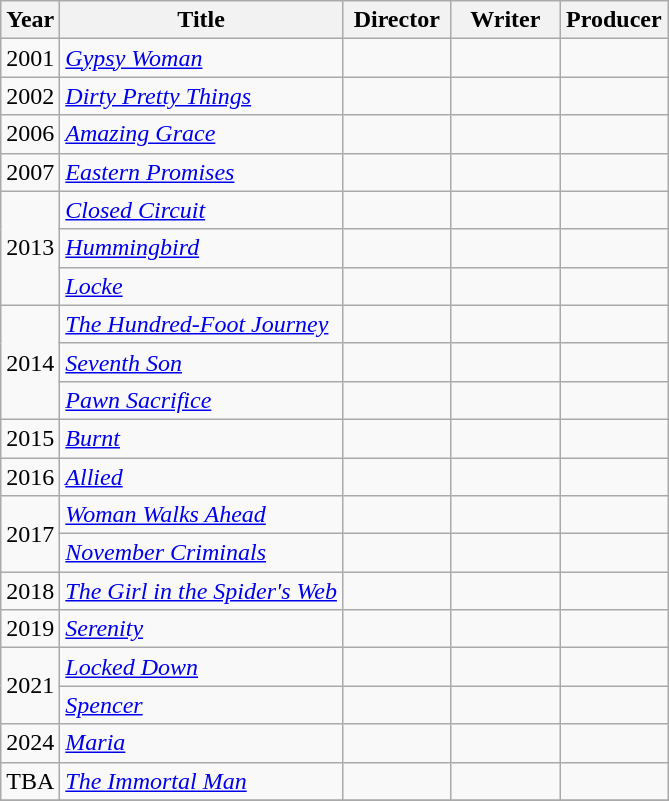<table class="wikitable">
<tr>
<th>Year</th>
<th>Title</th>
<th width="65">Director</th>
<th width="65">Writer</th>
<th width="65">Producer</th>
</tr>
<tr>
<td>2001</td>
<td><em><a href='#'>Gypsy Woman</a></em></td>
<td></td>
<td></td>
<td></td>
</tr>
<tr>
<td>2002</td>
<td><em><a href='#'>Dirty Pretty Things</a></em></td>
<td></td>
<td></td>
<td></td>
</tr>
<tr>
<td>2006</td>
<td><em><a href='#'>Amazing Grace</a></em></td>
<td></td>
<td></td>
<td></td>
</tr>
<tr>
<td>2007</td>
<td><em><a href='#'>Eastern Promises</a></em></td>
<td></td>
<td></td>
<td></td>
</tr>
<tr>
<td rowspan="3">2013</td>
<td><em><a href='#'>Closed Circuit</a></em></td>
<td></td>
<td></td>
<td></td>
</tr>
<tr>
<td><em><a href='#'>Hummingbird</a></em></td>
<td></td>
<td></td>
<td></td>
</tr>
<tr>
<td><em><a href='#'>Locke</a></em></td>
<td></td>
<td></td>
<td></td>
</tr>
<tr>
<td rowspan="3">2014</td>
<td><em><a href='#'>The Hundred-Foot Journey</a></em></td>
<td></td>
<td></td>
<td></td>
</tr>
<tr>
<td><em><a href='#'>Seventh Son</a></em></td>
<td></td>
<td></td>
<td></td>
</tr>
<tr>
<td><em><a href='#'>Pawn Sacrifice</a></em></td>
<td></td>
<td></td>
<td></td>
</tr>
<tr>
<td>2015</td>
<td><em><a href='#'>Burnt</a></em></td>
<td></td>
<td></td>
<td></td>
</tr>
<tr>
<td>2016</td>
<td><em><a href='#'>Allied</a></em></td>
<td></td>
<td></td>
<td></td>
</tr>
<tr>
<td rowspan="2">2017</td>
<td><em><a href='#'>Woman Walks Ahead</a></em></td>
<td></td>
<td></td>
<td></td>
</tr>
<tr>
<td><em><a href='#'>November Criminals</a></em></td>
<td></td>
<td></td>
<td></td>
</tr>
<tr>
<td>2018</td>
<td><em><a href='#'>The Girl in the Spider's Web</a></em></td>
<td></td>
<td></td>
<td></td>
</tr>
<tr>
<td>2019</td>
<td><em><a href='#'>Serenity</a></em></td>
<td></td>
<td></td>
<td></td>
</tr>
<tr>
<td rowspan="2">2021</td>
<td><em><a href='#'>Locked Down</a></em></td>
<td></td>
<td></td>
<td></td>
</tr>
<tr>
<td><em><a href='#'>Spencer</a></em></td>
<td></td>
<td></td>
<td></td>
</tr>
<tr>
<td>2024</td>
<td><em><a href='#'>Maria</a></em></td>
<td></td>
<td></td>
<td></td>
</tr>
<tr>
<td>TBA</td>
<td><em><a href='#'>The Immortal Man</a></em></td>
<td></td>
<td></td>
<td></td>
</tr>
<tr>
</tr>
</table>
